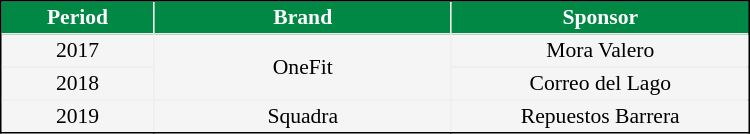<table class="unsortable" align=center border=1 width=500 cellpadding="2" cellspacing="0" style="background: #F5F5F5; border: 1px solid; border-collapse: collapse; font-size: 90%; text-align: center;">
<tr align=center style="background:#008844; color:#FFFFFF;">
<th width=100>Period</th>
<th width=200>Brand</th>
<th width=200>Sponsor</th>
</tr>
<tr>
<td>2017</td>
<td rowspan=2>OneFit</td>
<td rowspan=1>Mora Valero </td>
</tr>
<tr>
<td>2018</td>
<td rowspan=1>Correo del Lago</td>
</tr>
<tr>
<td>2019</td>
<td rowspan=1>Squadra</td>
<td rowspan=1>Repuestos Barrera</td>
</tr>
</table>
